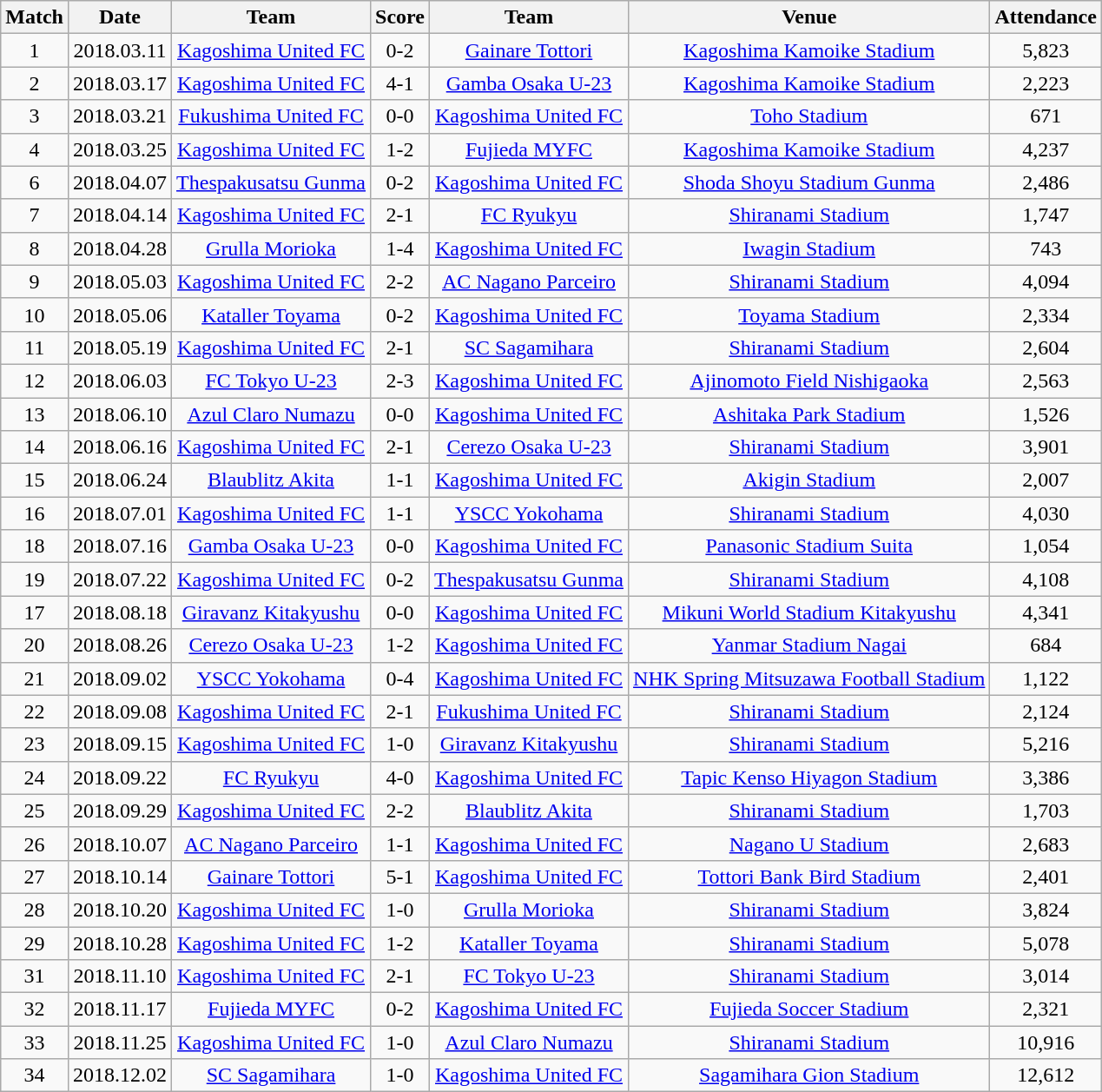<table class="wikitable" style="text-align:center;">
<tr>
<th>Match</th>
<th>Date</th>
<th>Team</th>
<th>Score</th>
<th>Team</th>
<th>Venue</th>
<th>Attendance</th>
</tr>
<tr>
<td>1</td>
<td>2018.03.11</td>
<td><a href='#'>Kagoshima United FC</a></td>
<td>0-2</td>
<td><a href='#'>Gainare Tottori</a></td>
<td><a href='#'>Kagoshima Kamoike Stadium</a></td>
<td>5,823</td>
</tr>
<tr>
<td>2</td>
<td>2018.03.17</td>
<td><a href='#'>Kagoshima United FC</a></td>
<td>4-1</td>
<td><a href='#'>Gamba Osaka U-23</a></td>
<td><a href='#'>Kagoshima Kamoike Stadium</a></td>
<td>2,223</td>
</tr>
<tr>
<td>3</td>
<td>2018.03.21</td>
<td><a href='#'>Fukushima United FC</a></td>
<td>0-0</td>
<td><a href='#'>Kagoshima United FC</a></td>
<td><a href='#'>Toho Stadium</a></td>
<td>671</td>
</tr>
<tr>
<td>4</td>
<td>2018.03.25</td>
<td><a href='#'>Kagoshima United FC</a></td>
<td>1-2</td>
<td><a href='#'>Fujieda MYFC</a></td>
<td><a href='#'>Kagoshima Kamoike Stadium</a></td>
<td>4,237</td>
</tr>
<tr>
<td>6</td>
<td>2018.04.07</td>
<td><a href='#'>Thespakusatsu Gunma</a></td>
<td>0-2</td>
<td><a href='#'>Kagoshima United FC</a></td>
<td><a href='#'>Shoda Shoyu Stadium Gunma</a></td>
<td>2,486</td>
</tr>
<tr>
<td>7</td>
<td>2018.04.14</td>
<td><a href='#'>Kagoshima United FC</a></td>
<td>2-1</td>
<td><a href='#'>FC Ryukyu</a></td>
<td><a href='#'>Shiranami Stadium</a></td>
<td>1,747</td>
</tr>
<tr>
<td>8</td>
<td>2018.04.28</td>
<td><a href='#'>Grulla Morioka</a></td>
<td>1-4</td>
<td><a href='#'>Kagoshima United FC</a></td>
<td><a href='#'>Iwagin Stadium</a></td>
<td>743</td>
</tr>
<tr>
<td>9</td>
<td>2018.05.03</td>
<td><a href='#'>Kagoshima United FC</a></td>
<td>2-2</td>
<td><a href='#'>AC Nagano Parceiro</a></td>
<td><a href='#'>Shiranami Stadium</a></td>
<td>4,094</td>
</tr>
<tr>
<td>10</td>
<td>2018.05.06</td>
<td><a href='#'>Kataller Toyama</a></td>
<td>0-2</td>
<td><a href='#'>Kagoshima United FC</a></td>
<td><a href='#'>Toyama Stadium</a></td>
<td>2,334</td>
</tr>
<tr>
<td>11</td>
<td>2018.05.19</td>
<td><a href='#'>Kagoshima United FC</a></td>
<td>2-1</td>
<td><a href='#'>SC Sagamihara</a></td>
<td><a href='#'>Shiranami Stadium</a></td>
<td>2,604</td>
</tr>
<tr>
<td>12</td>
<td>2018.06.03</td>
<td><a href='#'>FC Tokyo U-23</a></td>
<td>2-3</td>
<td><a href='#'>Kagoshima United FC</a></td>
<td><a href='#'>Ajinomoto Field Nishigaoka</a></td>
<td>2,563</td>
</tr>
<tr>
<td>13</td>
<td>2018.06.10</td>
<td><a href='#'>Azul Claro Numazu</a></td>
<td>0-0</td>
<td><a href='#'>Kagoshima United FC</a></td>
<td><a href='#'>Ashitaka Park Stadium</a></td>
<td>1,526</td>
</tr>
<tr>
<td>14</td>
<td>2018.06.16</td>
<td><a href='#'>Kagoshima United FC</a></td>
<td>2-1</td>
<td><a href='#'>Cerezo Osaka U-23</a></td>
<td><a href='#'>Shiranami Stadium</a></td>
<td>3,901</td>
</tr>
<tr>
<td>15</td>
<td>2018.06.24</td>
<td><a href='#'>Blaublitz Akita</a></td>
<td>1-1</td>
<td><a href='#'>Kagoshima United FC</a></td>
<td><a href='#'>Akigin Stadium</a></td>
<td>2,007</td>
</tr>
<tr>
<td>16</td>
<td>2018.07.01</td>
<td><a href='#'>Kagoshima United FC</a></td>
<td>1-1</td>
<td><a href='#'>YSCC Yokohama</a></td>
<td><a href='#'>Shiranami Stadium</a></td>
<td>4,030</td>
</tr>
<tr>
<td>18</td>
<td>2018.07.16</td>
<td><a href='#'>Gamba Osaka U-23</a></td>
<td>0-0</td>
<td><a href='#'>Kagoshima United FC</a></td>
<td><a href='#'>Panasonic Stadium Suita</a></td>
<td>1,054</td>
</tr>
<tr>
<td>19</td>
<td>2018.07.22</td>
<td><a href='#'>Kagoshima United FC</a></td>
<td>0-2</td>
<td><a href='#'>Thespakusatsu Gunma</a></td>
<td><a href='#'>Shiranami Stadium</a></td>
<td>4,108</td>
</tr>
<tr>
<td>17</td>
<td>2018.08.18</td>
<td><a href='#'>Giravanz Kitakyushu</a></td>
<td>0-0</td>
<td><a href='#'>Kagoshima United FC</a></td>
<td><a href='#'>Mikuni World Stadium Kitakyushu</a></td>
<td>4,341</td>
</tr>
<tr>
<td>20</td>
<td>2018.08.26</td>
<td><a href='#'>Cerezo Osaka U-23</a></td>
<td>1-2</td>
<td><a href='#'>Kagoshima United FC</a></td>
<td><a href='#'>Yanmar Stadium Nagai</a></td>
<td>684</td>
</tr>
<tr>
<td>21</td>
<td>2018.09.02</td>
<td><a href='#'>YSCC Yokohama</a></td>
<td>0-4</td>
<td><a href='#'>Kagoshima United FC</a></td>
<td><a href='#'>NHK Spring Mitsuzawa Football Stadium</a></td>
<td>1,122</td>
</tr>
<tr>
<td>22</td>
<td>2018.09.08</td>
<td><a href='#'>Kagoshima United FC</a></td>
<td>2-1</td>
<td><a href='#'>Fukushima United FC</a></td>
<td><a href='#'>Shiranami Stadium</a></td>
<td>2,124</td>
</tr>
<tr>
<td>23</td>
<td>2018.09.15</td>
<td><a href='#'>Kagoshima United FC</a></td>
<td>1-0</td>
<td><a href='#'>Giravanz Kitakyushu</a></td>
<td><a href='#'>Shiranami Stadium</a></td>
<td>5,216</td>
</tr>
<tr>
<td>24</td>
<td>2018.09.22</td>
<td><a href='#'>FC Ryukyu</a></td>
<td>4-0</td>
<td><a href='#'>Kagoshima United FC</a></td>
<td><a href='#'>Tapic Kenso Hiyagon Stadium</a></td>
<td>3,386</td>
</tr>
<tr>
<td>25</td>
<td>2018.09.29</td>
<td><a href='#'>Kagoshima United FC</a></td>
<td>2-2</td>
<td><a href='#'>Blaublitz Akita</a></td>
<td><a href='#'>Shiranami Stadium</a></td>
<td>1,703</td>
</tr>
<tr>
<td>26</td>
<td>2018.10.07</td>
<td><a href='#'>AC Nagano Parceiro</a></td>
<td>1-1</td>
<td><a href='#'>Kagoshima United FC</a></td>
<td><a href='#'>Nagano U Stadium</a></td>
<td>2,683</td>
</tr>
<tr>
<td>27</td>
<td>2018.10.14</td>
<td><a href='#'>Gainare Tottori</a></td>
<td>5-1</td>
<td><a href='#'>Kagoshima United FC</a></td>
<td><a href='#'>Tottori Bank Bird Stadium</a></td>
<td>2,401</td>
</tr>
<tr>
<td>28</td>
<td>2018.10.20</td>
<td><a href='#'>Kagoshima United FC</a></td>
<td>1-0</td>
<td><a href='#'>Grulla Morioka</a></td>
<td><a href='#'>Shiranami Stadium</a></td>
<td>3,824</td>
</tr>
<tr>
<td>29</td>
<td>2018.10.28</td>
<td><a href='#'>Kagoshima United FC</a></td>
<td>1-2</td>
<td><a href='#'>Kataller Toyama</a></td>
<td><a href='#'>Shiranami Stadium</a></td>
<td>5,078</td>
</tr>
<tr>
<td>31</td>
<td>2018.11.10</td>
<td><a href='#'>Kagoshima United FC</a></td>
<td>2-1</td>
<td><a href='#'>FC Tokyo U-23</a></td>
<td><a href='#'>Shiranami Stadium</a></td>
<td>3,014</td>
</tr>
<tr>
<td>32</td>
<td>2018.11.17</td>
<td><a href='#'>Fujieda MYFC</a></td>
<td>0-2</td>
<td><a href='#'>Kagoshima United FC</a></td>
<td><a href='#'>Fujieda Soccer Stadium</a></td>
<td>2,321</td>
</tr>
<tr>
<td>33</td>
<td>2018.11.25</td>
<td><a href='#'>Kagoshima United FC</a></td>
<td>1-0</td>
<td><a href='#'>Azul Claro Numazu</a></td>
<td><a href='#'>Shiranami Stadium</a></td>
<td>10,916</td>
</tr>
<tr>
<td>34</td>
<td>2018.12.02</td>
<td><a href='#'>SC Sagamihara</a></td>
<td>1-0</td>
<td><a href='#'>Kagoshima United FC</a></td>
<td><a href='#'>Sagamihara Gion Stadium</a></td>
<td>12,612</td>
</tr>
</table>
